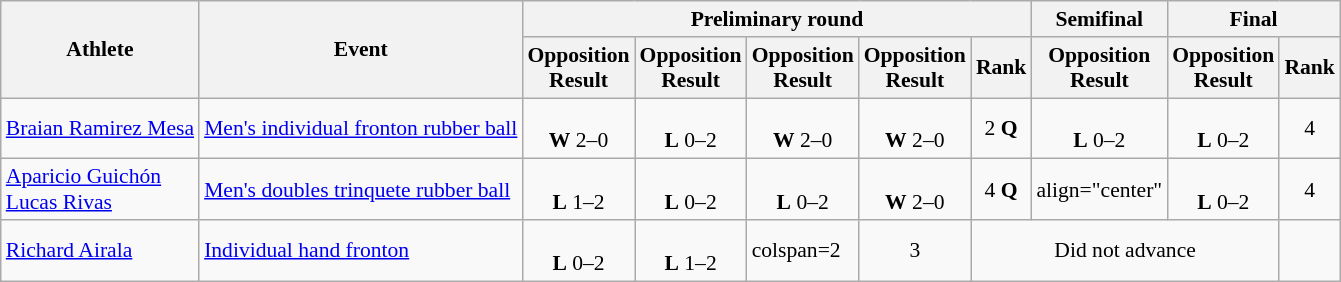<table class="wikitable" style="font-size:90%">
<tr>
<th rowspan="2">Athlete</th>
<th rowspan="2">Event</th>
<th colspan="5">Preliminary round</th>
<th>Semifinal</th>
<th colspan=2>Final</th>
</tr>
<tr>
<th>Opposition<br>Result</th>
<th>Opposition<br>Result</th>
<th>Opposition<br>Result</th>
<th>Opposition<br>Result</th>
<th>Rank</th>
<th>Opposition<br>Result</th>
<th>Opposition<br>Result</th>
<th>Rank</th>
</tr>
<tr style="text-align:center">
<td align="center"><a href='#'>Braian Ramirez Mesa</a></td>
<td><a href='#'>Men's individual fronton rubber ball</a></td>
<td align="center"><br><strong>W</strong> 2–0</td>
<td align="center"><br><strong>L</strong> 0–2</td>
<td align="center"><br><strong>W</strong> 2–0</td>
<td align="center"><br><strong>W</strong> 2–0</td>
<td>2 <strong>Q</strong></td>
<td align="center"><br><strong>L</strong> 0–2</td>
<td align="center"><br><strong>L</strong> 0–2</td>
<td>4</td>
</tr>
<tr>
<td align="left"><a href='#'>Aparicio Guichón</a> <br> <a href='#'>Lucas Rivas</a></td>
<td><a href='#'>Men's doubles trinquete rubber ball</a></td>
<td align="center"><br><strong>L</strong> 1–2</td>
<td align="center"><br><strong>L</strong> 0–2</td>
<td align="center"><br><strong>L</strong> 0–2</td>
<td align="center"><br><strong>W</strong> 2–0</td>
<td align="center">4 <strong>Q</strong></td>
<td>align="center" </td>
<td align="center"><br><strong>L</strong> 0–2</td>
<td align="center">4</td>
</tr>
<tr>
<td align="left"><a href='#'>Richard Airala</a></td>
<td><a href='#'>Individual hand fronton</a></td>
<td align="center"><br><strong>L</strong> 0–2</td>
<td align="center"><br><strong>L</strong> 1–2</td>
<td>colspan=2 </td>
<td align="center">3</td>
<td align="center" colspan=3>Did not advance</td>
</tr>
</table>
